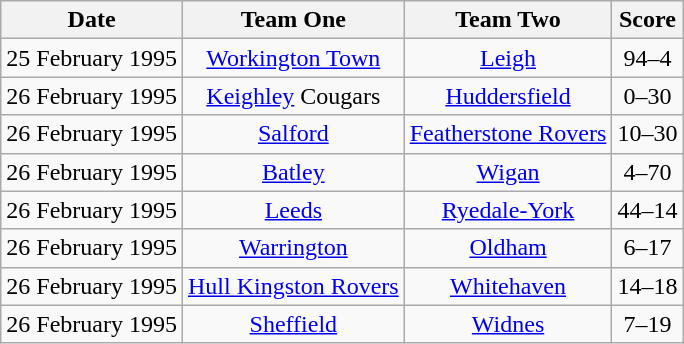<table class="wikitable" style="text-align: center">
<tr>
<th>Date</th>
<th>Team One</th>
<th>Team Two</th>
<th>Score</th>
</tr>
<tr>
<td>25 February 1995</td>
<td><a href='#'>Workington Town</a></td>
<td><a href='#'>Leigh</a></td>
<td>94–4</td>
</tr>
<tr>
<td>26 February 1995</td>
<td><a href='#'>Keighley</a> Cougars</td>
<td><a href='#'>Huddersfield</a></td>
<td>0–30</td>
</tr>
<tr>
<td>26 February 1995</td>
<td><a href='#'>Salford</a></td>
<td><a href='#'>Featherstone Rovers</a></td>
<td>10–30</td>
</tr>
<tr>
<td>26 February 1995</td>
<td><a href='#'>Batley</a></td>
<td><a href='#'>Wigan</a></td>
<td>4–70</td>
</tr>
<tr>
<td>26 February 1995</td>
<td><a href='#'>Leeds</a></td>
<td><a href='#'>Ryedale-York</a></td>
<td>44–14</td>
</tr>
<tr>
<td>26 February 1995</td>
<td><a href='#'>Warrington</a></td>
<td><a href='#'>Oldham</a></td>
<td>6–17</td>
</tr>
<tr>
<td>26 February 1995</td>
<td><a href='#'>Hull Kingston Rovers</a></td>
<td><a href='#'>Whitehaven</a></td>
<td>14–18</td>
</tr>
<tr>
<td>26 February 1995</td>
<td><a href='#'>Sheffield</a></td>
<td><a href='#'>Widnes</a></td>
<td>7–19</td>
</tr>
</table>
